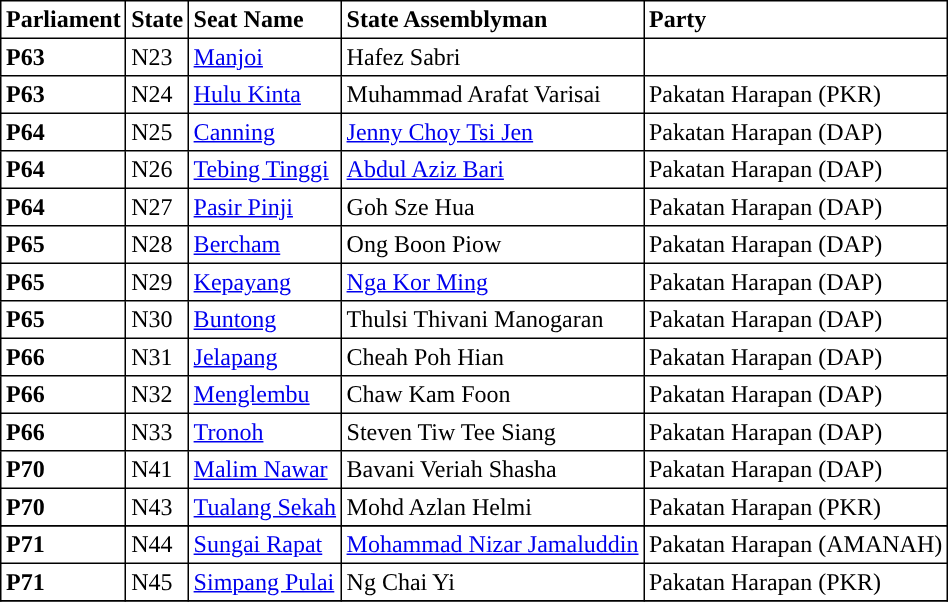<table class="toccolours sortable" border="1" cellpadding="3" style="border-collapse:collapse; text-align: left;">
<tr>
<th align="center">Parliament</th>
<th>State</th>
<th>Seat Name</th>
<th>State Assemblyman</th>
<th>Party</th>
</tr>
<tr>
<th align="left">P63</th>
<td>N23</td>
<td><a href='#'>Manjoi</a></td>
<td>Hafez Sabri</td>
<td></td>
</tr>
<tr>
<th align="left">P63</th>
<td>N24</td>
<td><a href='#'>Hulu Kinta</a></td>
<td>Muhammad Arafat Varisai</td>
<td>Pakatan Harapan (PKR)</td>
</tr>
<tr>
<th align="left">P64</th>
<td>N25</td>
<td><a href='#'>Canning</a></td>
<td><a href='#'>Jenny Choy Tsi Jen</a></td>
<td>Pakatan Harapan (DAP)</td>
</tr>
<tr>
<th align="left">P64</th>
<td>N26</td>
<td><a href='#'>Tebing Tinggi</a></td>
<td><a href='#'>Abdul Aziz Bari</a></td>
<td>Pakatan Harapan (DAP)</td>
</tr>
<tr>
<th align="left">P64</th>
<td>N27</td>
<td><a href='#'>Pasir Pinji</a></td>
<td>Goh Sze Hua</td>
<td>Pakatan Harapan (DAP)</td>
</tr>
<tr>
<th align="left">P65</th>
<td>N28</td>
<td><a href='#'>Bercham</a></td>
<td>Ong Boon Piow</td>
<td>Pakatan Harapan (DAP)</td>
</tr>
<tr>
<th align="left">P65</th>
<td>N29</td>
<td><a href='#'>Kepayang</a></td>
<td><a href='#'>Nga Kor Ming</a></td>
<td>Pakatan Harapan (DAP)</td>
</tr>
<tr>
<th align="left">P65</th>
<td>N30</td>
<td><a href='#'>Buntong</a></td>
<td>Thulsi Thivani Manogaran</td>
<td>Pakatan Harapan (DAP)</td>
</tr>
<tr>
<th align="left">P66</th>
<td>N31</td>
<td><a href='#'>Jelapang</a></td>
<td>Cheah Poh Hian</td>
<td>Pakatan Harapan (DAP)</td>
</tr>
<tr>
<th align="left">P66</th>
<td>N32</td>
<td><a href='#'>Menglembu</a></td>
<td>Chaw Kam Foon</td>
<td>Pakatan Harapan (DAP)</td>
</tr>
<tr>
<th align="left">P66</th>
<td>N33</td>
<td><a href='#'>Tronoh</a></td>
<td>Steven Tiw Tee Siang</td>
<td>Pakatan Harapan (DAP)</td>
</tr>
<tr>
<th align="left">P70</th>
<td>N41</td>
<td><a href='#'>Malim Nawar</a></td>
<td>Bavani Veriah Shasha</td>
<td>Pakatan Harapan (DAP)</td>
</tr>
<tr>
<th align="left">P70</th>
<td>N43</td>
<td><a href='#'>Tualang Sekah</a></td>
<td>Mohd Azlan Helmi</td>
<td>Pakatan Harapan (PKR)</td>
</tr>
<tr>
</tr>
<tr>
<th align="left">P71</th>
<td>N44</td>
<td><a href='#'>Sungai Rapat</a></td>
<td><a href='#'>Mohammad Nizar Jamaluddin</a></td>
<td>Pakatan Harapan (AMANAH)</td>
</tr>
<tr>
<th align="left">P71</th>
<td>N45</td>
<td><a href='#'>Simpang Pulai</a></td>
<td>Ng Chai Yi</td>
<td>Pakatan Harapan (PKR)</td>
</tr>
<tr>
</tr>
</table>
